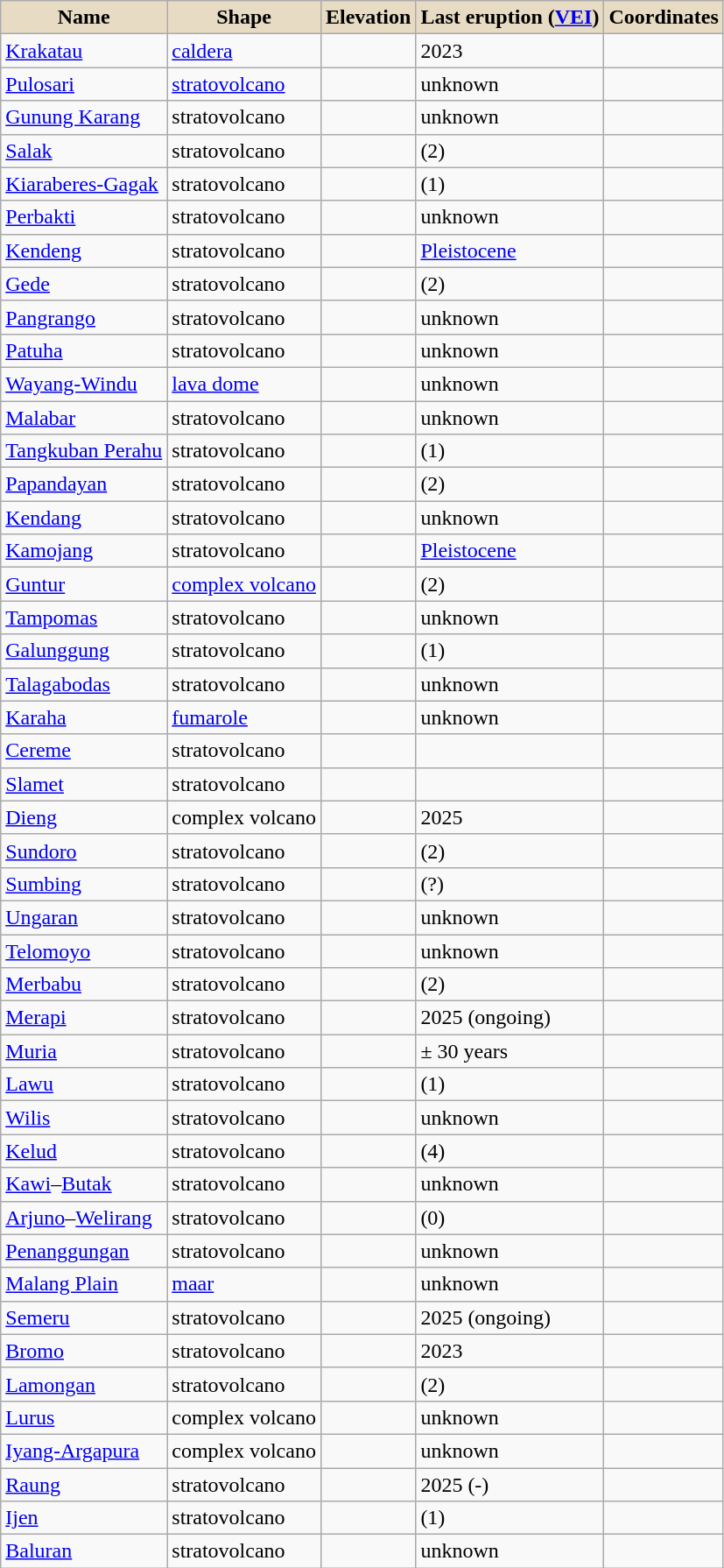<table class="wikitable sortable">
<tr>
<th rowspan=1 style="background-color:#e7dcc3;">Name</th>
<th rowspan=1 style="background-color:#e7dcc3;">Shape</th>
<th rowspan=1 style="background-color:#e7dcc3;">Elevation</th>
<th rowspan=1 style="background-color:#e7dcc3;">Last eruption (<a href='#'>VEI</a>)</th>
<th rowspan=1 style="background-color:#e7dcc3;">Coordinates</th>
</tr>
<tr>
<td><a href='#'>Krakatau</a></td>
<td><a href='#'>caldera</a></td>
<td align="right"></td>
<td>2023 </td>
</tr>
<tr>
<td><a href='#'>Pulosari</a></td>
<td><a href='#'>stratovolcano</a></td>
<td align="right"></td>
<td>unknown</td>
<td></td>
</tr>
<tr>
<td><a href='#'>Gunung Karang</a></td>
<td>stratovolcano</td>
<td align="right"></td>
<td>unknown</td>
<td></td>
</tr>
<tr>
<td><a href='#'>Salak</a></td>
<td>stratovolcano</td>
<td align="right"></td>
<td> (2)</td>
<td></td>
</tr>
<tr>
<td><a href='#'>Kiaraberes-Gagak</a></td>
<td>stratovolcano</td>
<td align="right"></td>
<td> (1)</td>
<td></td>
</tr>
<tr>
<td><a href='#'>Perbakti</a></td>
<td>stratovolcano</td>
<td align="right"></td>
<td>unknown</td>
<td></td>
</tr>
<tr>
<td><a href='#'>Kendeng</a></td>
<td>stratovolcano</td>
<td align="right"></td>
<td><a href='#'>Pleistocene</a></td>
<td></td>
</tr>
<tr>
<td><a href='#'>Gede</a></td>
<td>stratovolcano</td>
<td align="right"></td>
<td> (2)</td>
<td></td>
</tr>
<tr>
<td><a href='#'>Pangrango</a></td>
<td>stratovolcano</td>
<td align="right"></td>
<td>unknown</td>
<td></td>
</tr>
<tr>
<td><a href='#'>Patuha</a></td>
<td>stratovolcano</td>
<td align="right"></td>
<td>unknown</td>
<td></td>
</tr>
<tr>
<td><a href='#'>Wayang-Windu</a></td>
<td><a href='#'>lava dome</a></td>
<td align="right"></td>
<td>unknown</td>
<td></td>
</tr>
<tr>
<td><a href='#'>Malabar</a></td>
<td>stratovolcano</td>
<td align="right"></td>
<td>unknown</td>
<td></td>
</tr>
<tr>
<td><a href='#'>Tangkuban Perahu</a></td>
<td>stratovolcano</td>
<td align="right"></td>
<td> (1)</td>
<td></td>
</tr>
<tr>
<td><a href='#'>Papandayan</a></td>
<td>stratovolcano</td>
<td align="right"></td>
<td> (2)</td>
<td></td>
</tr>
<tr>
<td><a href='#'>Kendang</a></td>
<td>stratovolcano</td>
<td align="right"></td>
<td>unknown</td>
<td></td>
</tr>
<tr>
<td><a href='#'>Kamojang</a></td>
<td>stratovolcano</td>
<td align="right"></td>
<td><a href='#'>Pleistocene</a></td>
<td></td>
</tr>
<tr>
<td><a href='#'>Guntur</a></td>
<td><a href='#'>complex volcano</a></td>
<td align="right"></td>
<td> (2)</td>
<td></td>
</tr>
<tr>
<td><a href='#'>Tampomas</a></td>
<td>stratovolcano</td>
<td align="right"></td>
<td>unknown</td>
<td></td>
</tr>
<tr>
<td><a href='#'>Galunggung</a></td>
<td>stratovolcano</td>
<td align="right"></td>
<td> (1)</td>
<td></td>
</tr>
<tr>
<td><a href='#'>Talagabodas</a></td>
<td>stratovolcano</td>
<td align="right"></td>
<td>unknown</td>
<td></td>
</tr>
<tr>
<td><a href='#'>Karaha</a></td>
<td><a href='#'>fumarole</a></td>
<td align="right"></td>
<td>unknown</td>
<td></td>
</tr>
<tr>
<td><a href='#'>Cereme</a></td>
<td>stratovolcano</td>
<td align="right"></td>
<td></td>
<td></td>
</tr>
<tr>
<td><a href='#'>Slamet</a></td>
<td>stratovolcano</td>
<td align="right"></td>
<td></td>
<td></td>
</tr>
<tr>
<td><a href='#'>Dieng</a></td>
<td>complex volcano</td>
<td align="right"></td>
<td>2025</td>
<td></td>
</tr>
<tr>
<td><a href='#'>Sundoro</a></td>
<td>stratovolcano</td>
<td align="right"></td>
<td> (2)</td>
<td></td>
</tr>
<tr>
<td><a href='#'>Sumbing</a></td>
<td>stratovolcano</td>
<td align="right"></td>
<td> (?)</td>
<td></td>
</tr>
<tr>
<td><a href='#'>Ungaran</a></td>
<td>stratovolcano</td>
<td align="right"></td>
<td>unknown</td>
<td></td>
</tr>
<tr>
<td><a href='#'>Telomoyo</a></td>
<td>stratovolcano</td>
<td align="right"></td>
<td>unknown</td>
<td></td>
</tr>
<tr>
<td><a href='#'>Merbabu</a></td>
<td>stratovolcano</td>
<td align="right"></td>
<td> (2)</td>
<td></td>
</tr>
<tr>
<td><a href='#'>Merapi</a></td>
<td>stratovolcano</td>
<td align="right"></td>
<td>2025 (ongoing)</td>
<td></td>
</tr>
<tr>
<td><a href='#'>Muria</a></td>
<td>stratovolcano</td>
<td align="right"></td>
<td> ± 30 years</td>
<td></td>
</tr>
<tr>
<td><a href='#'>Lawu</a></td>
<td>stratovolcano</td>
<td align="right"></td>
<td> (1)</td>
<td></td>
</tr>
<tr>
<td><a href='#'>Wilis</a></td>
<td>stratovolcano</td>
<td align="right"></td>
<td>unknown</td>
<td></td>
</tr>
<tr>
<td><a href='#'>Kelud</a></td>
<td>stratovolcano</td>
<td align="right"></td>
<td> (4)</td>
<td></td>
</tr>
<tr>
<td><a href='#'>Kawi</a>–<a href='#'>Butak</a></td>
<td>stratovolcano</td>
<td align="right"></td>
<td>unknown</td>
<td></td>
</tr>
<tr>
<td><a href='#'>Arjuno</a>–<a href='#'>Welirang</a></td>
<td>stratovolcano</td>
<td align="right"></td>
<td> (0)</td>
<td></td>
</tr>
<tr>
<td><a href='#'>Penanggungan</a></td>
<td>stratovolcano</td>
<td align="right"></td>
<td>unknown</td>
<td></td>
</tr>
<tr>
<td><a href='#'>Malang Plain</a></td>
<td><a href='#'>maar</a></td>
<td align="right"></td>
<td>unknown</td>
<td></td>
</tr>
<tr>
<td><a href='#'>Semeru</a></td>
<td>stratovolcano</td>
<td align="right"></td>
<td>2025 (ongoing)</td>
<td></td>
</tr>
<tr>
<td><a href='#'>Bromo</a></td>
<td>stratovolcano</td>
<td align="right"></td>
<td>2023</td>
<td></td>
</tr>
<tr>
<td><a href='#'>Lamongan</a></td>
<td>stratovolcano</td>
<td align="right"></td>
<td> (2)</td>
<td></td>
</tr>
<tr>
<td><a href='#'>Lurus</a></td>
<td>complex volcano</td>
<td align="right"></td>
<td>unknown</td>
<td></td>
</tr>
<tr>
<td><a href='#'>Iyang-Argapura</a></td>
<td>complex volcano</td>
<td align="right"></td>
<td>unknown</td>
<td></td>
</tr>
<tr>
<td><a href='#'>Raung</a></td>
<td>stratovolcano</td>
<td align="right"></td>
<td>2025 (-)</td>
<td></td>
</tr>
<tr>
<td><a href='#'>Ijen</a></td>
<td>stratovolcano</td>
<td align="right"></td>
<td> (1)</td>
<td></td>
</tr>
<tr>
<td><a href='#'>Baluran</a></td>
<td>stratovolcano</td>
<td align="right"></td>
<td>unknown</td>
<td></td>
</tr>
</table>
